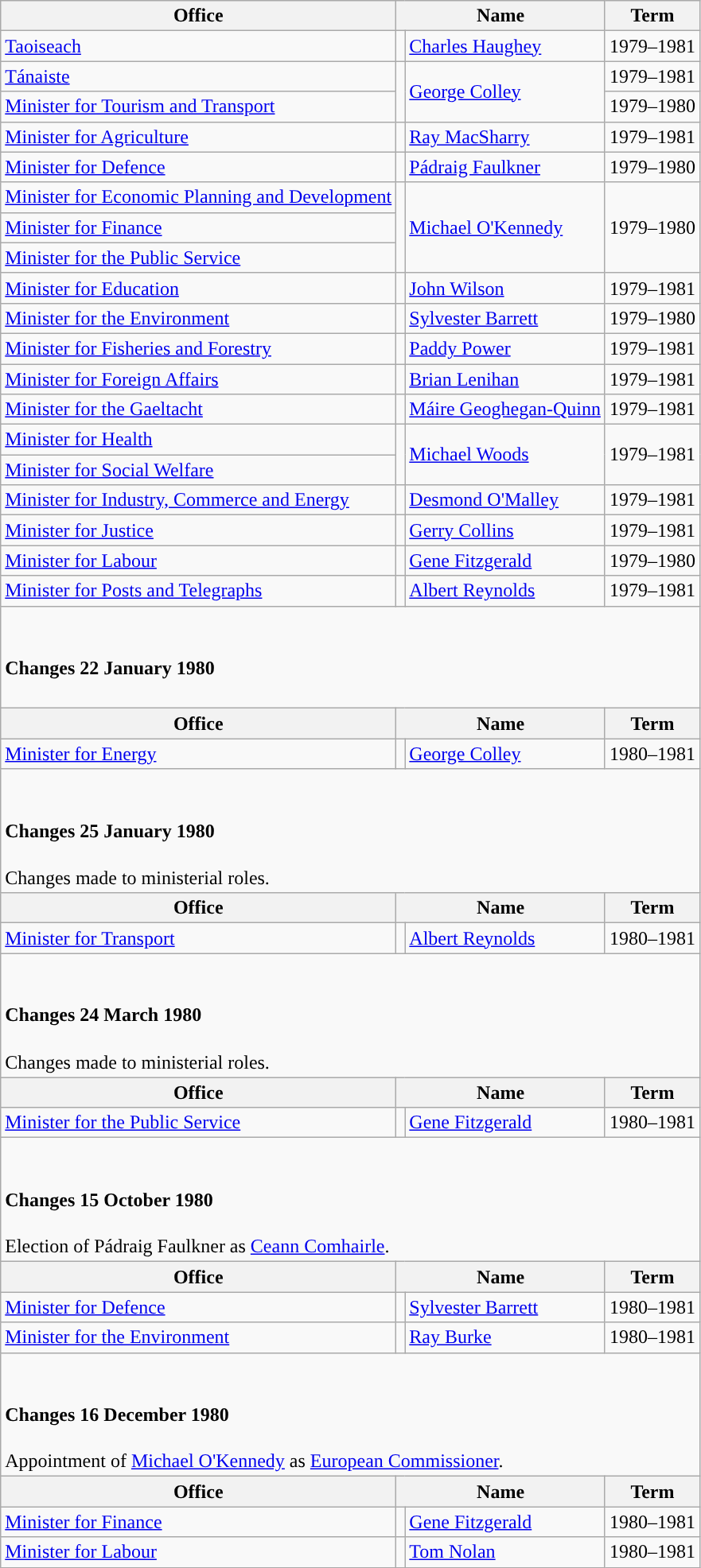<table class="wikitable">
<tr>
<th>Office</th>
<th colspan="2">Name</th>
<th>Term</th>
</tr>
<tr>
<td><a href='#'>Taoiseach</a></td>
<td style="background-color: "></td>
<td><a href='#'>Charles Haughey</a></td>
<td>1979–1981</td>
</tr>
<tr>
<td><a href='#'>Tánaiste</a></td>
<td rowspan=2 style="background-color: "></td>
<td rowspan=2><a href='#'>George Colley</a></td>
<td>1979–1981</td>
</tr>
<tr>
<td><a href='#'>Minister for Tourism and Transport</a></td>
<td>1979–1980</td>
</tr>
<tr>
<td><a href='#'>Minister for Agriculture</a></td>
<td style="background-color: "></td>
<td><a href='#'>Ray MacSharry</a></td>
<td>1979–1981</td>
</tr>
<tr>
<td><a href='#'>Minister for Defence</a></td>
<td style="background-color: "></td>
<td><a href='#'>Pádraig Faulkner</a></td>
<td>1979–1980</td>
</tr>
<tr>
<td><a href='#'>Minister for Economic Planning and Development</a></td>
<td rowspan=3 style="background-color: "></td>
<td rowspan=3><a href='#'>Michael O'Kennedy</a></td>
<td rowspan=3>1979–1980</td>
</tr>
<tr>
<td><a href='#'>Minister for Finance</a></td>
</tr>
<tr>
<td><a href='#'>Minister for the Public Service</a></td>
</tr>
<tr>
<td><a href='#'>Minister for Education</a></td>
<td style="background-color: "></td>
<td><a href='#'>John Wilson</a></td>
<td>1979–1981</td>
</tr>
<tr>
<td><a href='#'>Minister for the Environment</a></td>
<td style="background-color: "></td>
<td><a href='#'>Sylvester Barrett</a></td>
<td>1979–1980</td>
</tr>
<tr>
<td><a href='#'>Minister for Fisheries and Forestry</a></td>
<td style="background-color: "></td>
<td><a href='#'>Paddy Power</a></td>
<td>1979–1981</td>
</tr>
<tr>
<td><a href='#'>Minister for Foreign Affairs</a></td>
<td style="background-color: "></td>
<td><a href='#'>Brian Lenihan</a></td>
<td>1979–1981</td>
</tr>
<tr>
<td><a href='#'>Minister for the Gaeltacht</a></td>
<td style="background-color: "></td>
<td><a href='#'>Máire Geoghegan-Quinn</a></td>
<td>1979–1981</td>
</tr>
<tr>
<td><a href='#'>Minister for Health</a></td>
<td rowspan=2 style="background-color: "></td>
<td rowspan=2><a href='#'>Michael Woods</a></td>
<td rowspan=2>1979–1981</td>
</tr>
<tr>
<td><a href='#'>Minister for Social Welfare</a></td>
</tr>
<tr>
<td><a href='#'>Minister for Industry, Commerce and Energy</a></td>
<td style="background-color: "></td>
<td><a href='#'>Desmond O'Malley</a></td>
<td>1979–1981</td>
</tr>
<tr>
<td><a href='#'>Minister for Justice</a></td>
<td style="background-color: "></td>
<td><a href='#'>Gerry Collins</a></td>
<td>1979–1981</td>
</tr>
<tr>
<td><a href='#'>Minister for Labour</a></td>
<td style="background-color: "></td>
<td><a href='#'>Gene Fitzgerald</a></td>
<td>1979–1980</td>
</tr>
<tr>
<td><a href='#'>Minister for Posts and Telegraphs</a></td>
<td style="background-color: "></td>
<td><a href='#'>Albert Reynolds</a></td>
<td>1979–1981</td>
</tr>
<tr>
<td colspan="4"><br><h4>Changes 22 January 1980</h4></td>
</tr>
<tr>
<th>Office</th>
<th colspan="2">Name</th>
<th>Term</th>
</tr>
<tr>
<td><a href='#'>Minister for Energy</a></td>
<td style="background-color: "></td>
<td><a href='#'>George Colley</a></td>
<td>1980–1981</td>
</tr>
<tr>
<td colspan="4"><br><h4>Changes 25 January 1980</h4>Changes made to ministerial roles.</td>
</tr>
<tr>
<th>Office</th>
<th colspan="2">Name</th>
<th>Term</th>
</tr>
<tr>
<td><a href='#'>Minister for Transport</a></td>
<td style="background-color: "></td>
<td><a href='#'>Albert Reynolds</a></td>
<td>1980–1981</td>
</tr>
<tr>
<td colspan="4"><br><h4>Changes 24 March 1980</h4>Changes made to ministerial roles.</td>
</tr>
<tr>
<th>Office</th>
<th colspan="2">Name</th>
<th>Term</th>
</tr>
<tr>
<td><a href='#'>Minister for the Public Service</a></td>
<td style="background-color: "></td>
<td><a href='#'>Gene Fitzgerald</a></td>
<td>1980–1981</td>
</tr>
<tr>
<td colspan="4"><br><h4>Changes 15 October 1980</h4>Election of Pádraig Faulkner as <a href='#'>Ceann Comhairle</a>.</td>
</tr>
<tr>
<th>Office</th>
<th colspan="2">Name</th>
<th>Term</th>
</tr>
<tr>
<td><a href='#'>Minister for Defence</a></td>
<td style="background-color: "></td>
<td><a href='#'>Sylvester Barrett</a></td>
<td>1980–1981</td>
</tr>
<tr>
<td><a href='#'>Minister for the Environment</a></td>
<td style="background-color: "></td>
<td><a href='#'>Ray Burke</a></td>
<td>1980–1981</td>
</tr>
<tr>
<td colspan="4"><br><h4>Changes 16 December 1980</h4>Appointment of <a href='#'>Michael O'Kennedy</a> as <a href='#'>European Commissioner</a>.</td>
</tr>
<tr>
<th>Office</th>
<th colspan="2">Name</th>
<th>Term</th>
</tr>
<tr>
<td><a href='#'>Minister for Finance</a></td>
<td style="background-color: "></td>
<td><a href='#'>Gene Fitzgerald</a></td>
<td>1980–1981</td>
</tr>
<tr>
<td><a href='#'>Minister for Labour</a></td>
<td style="background-color: "></td>
<td><a href='#'>Tom Nolan</a></td>
<td>1980–1981</td>
</tr>
</table>
